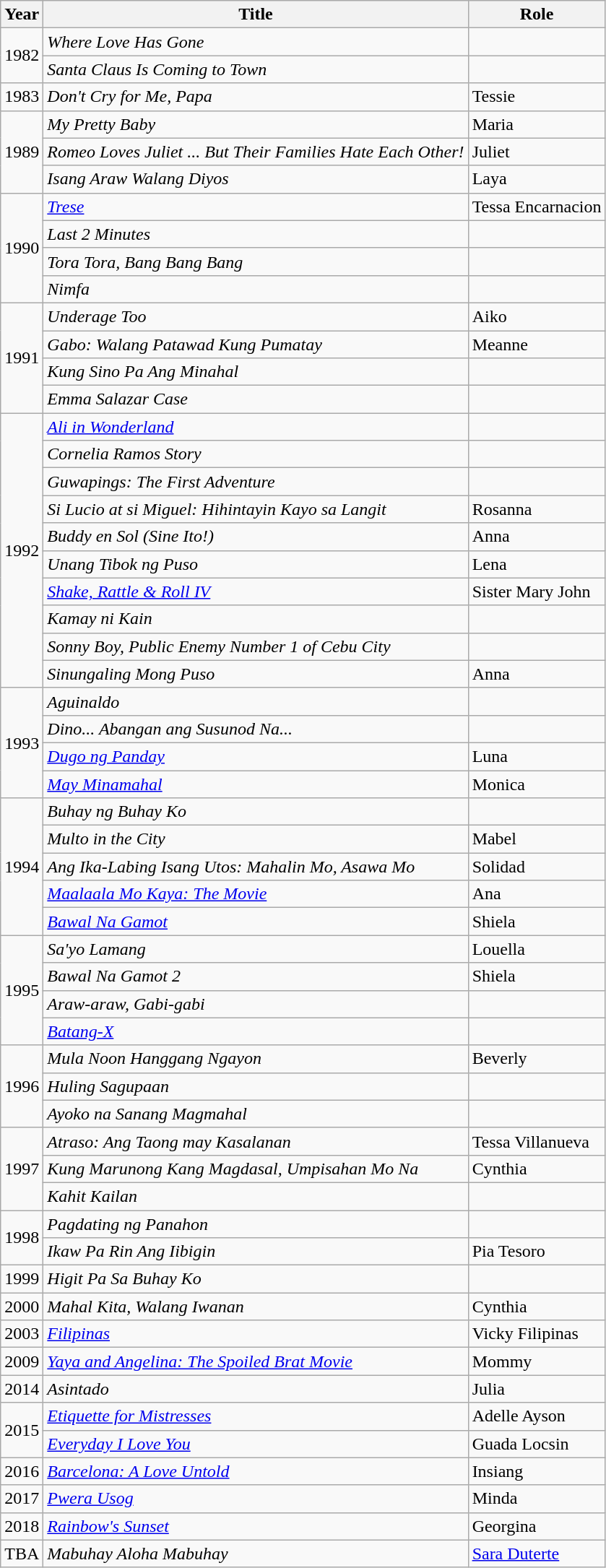<table class="wikitable">
<tr>
<th>Year</th>
<th>Title</th>
<th>Role</th>
</tr>
<tr>
<td rowspan=2>1982</td>
<td><em>Where Love Has Gone</em></td>
<td></td>
</tr>
<tr>
<td><em>Santa Claus Is Coming to Town</em></td>
<td></td>
</tr>
<tr>
<td>1983</td>
<td><em>Don't Cry for Me, Papa</em></td>
<td>Tessie</td>
</tr>
<tr>
<td rowspan="3">1989</td>
<td><em>My Pretty Baby</em></td>
<td>Maria</td>
</tr>
<tr>
<td><em>Romeo Loves Juliet ... But Their Families Hate Each Other!</em></td>
<td>Juliet</td>
</tr>
<tr>
<td><em>Isang Araw Walang Diyos</em></td>
<td>Laya</td>
</tr>
<tr>
<td rowspan="4">1990</td>
<td><em><a href='#'>Trese</a></em></td>
<td>Tessa Encarnacion</td>
</tr>
<tr>
<td><em>Last 2 Minutes</em></td>
<td></td>
</tr>
<tr>
<td><em>Tora Tora, Bang Bang Bang</em></td>
<td></td>
</tr>
<tr>
<td><em>Nimfa</em></td>
<td></td>
</tr>
<tr>
<td rowspan="4">1991</td>
<td><em>Underage Too</em></td>
<td>Aiko</td>
</tr>
<tr>
<td><em>Gabo: Walang Patawad Kung Pumatay</em></td>
<td>Meanne</td>
</tr>
<tr>
<td><em>Kung Sino Pa Ang Minahal</em></td>
<td></td>
</tr>
<tr>
<td><em>Emma Salazar Case</em></td>
<td></td>
</tr>
<tr>
<td rowspan="10">1992</td>
<td><em><a href='#'>Ali in Wonderland</a></em></td>
<td></td>
</tr>
<tr>
<td><em>Cornelia Ramos Story</em></td>
<td></td>
</tr>
<tr>
<td><em>Guwapings: The First Adventure</em></td>
<td></td>
</tr>
<tr>
<td><em>Si Lucio at si Miguel: Hihintayin Kayo sa Langit</em></td>
<td>Rosanna</td>
</tr>
<tr>
<td><em>Buddy en Sol (Sine Ito!)</em></td>
<td>Anna</td>
</tr>
<tr>
<td><em>Unang Tibok ng Puso</em></td>
<td>Lena</td>
</tr>
<tr>
<td><em><a href='#'>Shake, Rattle & Roll IV</a></em></td>
<td>Sister Mary John</td>
</tr>
<tr>
<td><em>Kamay ni Kain</em></td>
<td></td>
</tr>
<tr>
<td><em>Sonny Boy, Public Enemy Number 1 of Cebu City</em></td>
<td></td>
</tr>
<tr>
<td><em>Sinungaling Mong Puso</em></td>
<td>Anna</td>
</tr>
<tr>
<td rowspan="4">1993</td>
<td><em>Aguinaldo</em></td>
<td></td>
</tr>
<tr>
<td><em>Dino... Abangan ang Susunod Na...</em></td>
<td></td>
</tr>
<tr>
<td><em><a href='#'>Dugo ng Panday</a></em></td>
<td>Luna</td>
</tr>
<tr>
<td><em><a href='#'>May Minamahal</a></em></td>
<td>Monica</td>
</tr>
<tr>
<td rowspan="5">1994</td>
<td><em>Buhay ng Buhay Ko</em></td>
<td></td>
</tr>
<tr>
<td><em>Multo in the City</em></td>
<td>Mabel</td>
</tr>
<tr>
<td><em>Ang Ika-Labing Isang Utos: Mahalin Mo, Asawa Mo</em></td>
<td>Solidad</td>
</tr>
<tr>
<td><em><a href='#'>Maalaala Mo Kaya: The Movie</a></em></td>
<td>Ana</td>
</tr>
<tr>
<td><em><a href='#'>Bawal Na Gamot</a></em></td>
<td>Shiela</td>
</tr>
<tr>
<td rowspan=4>1995</td>
<td><em>Sa'yo Lamang</em></td>
<td>Louella</td>
</tr>
<tr>
<td><em>Bawal Na Gamot 2</em></td>
<td>Shiela</td>
</tr>
<tr>
<td><em>Araw-araw, Gabi-gabi</em></td>
<td></td>
</tr>
<tr>
<td><em><a href='#'>Batang-X</a></em></td>
<td></td>
</tr>
<tr>
<td rowspan="3">1996</td>
<td><em>Mula Noon Hanggang Ngayon</em></td>
<td>Beverly</td>
</tr>
<tr>
<td><em>Huling Sagupaan</em></td>
<td></td>
</tr>
<tr>
<td><em>Ayoko na Sanang Magmahal</em></td>
<td></td>
</tr>
<tr>
<td rowspan="3">1997</td>
<td><em>Atraso: Ang Taong may Kasalanan</em></td>
<td>Tessa Villanueva</td>
</tr>
<tr>
<td><em>Kung Marunong Kang Magdasal, Umpisahan Mo Na</em></td>
<td>Cynthia</td>
</tr>
<tr>
<td><em>Kahit Kailan</em></td>
<td></td>
</tr>
<tr>
<td rowspan="2">1998</td>
<td><em>Pagdating ng Panahon</em></td>
<td></td>
</tr>
<tr>
<td><em>Ikaw Pa Rin Ang Iibigin</em></td>
<td>Pia Tesoro</td>
</tr>
<tr>
<td>1999</td>
<td><em>Higit Pa Sa Buhay Ko</em></td>
<td></td>
</tr>
<tr>
<td>2000</td>
<td><em>Mahal Kita, Walang Iwanan</em></td>
<td>Cynthia</td>
</tr>
<tr>
<td>2003</td>
<td><em><a href='#'>Filipinas</a></em></td>
<td>Vicky Filipinas</td>
</tr>
<tr>
<td>2009</td>
<td><em><a href='#'>Yaya and Angelina: The Spoiled Brat Movie</a></em></td>
<td>Mommy</td>
</tr>
<tr>
<td>2014</td>
<td><em>Asintado</em></td>
<td>Julia</td>
</tr>
<tr>
<td rowspan="2">2015</td>
<td><em><a href='#'>Etiquette for Mistresses</a></em></td>
<td>Adelle Ayson</td>
</tr>
<tr>
<td><em><a href='#'>Everyday I Love You</a></em></td>
<td>Guada Locsin</td>
</tr>
<tr>
<td>2016</td>
<td><em><a href='#'>Barcelona: A Love Untold</a></em></td>
<td>Insiang</td>
</tr>
<tr>
<td>2017</td>
<td><em><a href='#'>Pwera Usog</a></em></td>
<td>Minda</td>
</tr>
<tr>
<td>2018</td>
<td><em><a href='#'>Rainbow's Sunset</a></em></td>
<td>Georgina</td>
</tr>
<tr>
<td>TBA</td>
<td><em>Mabuhay Aloha Mabuhay</em></td>
<td><a href='#'>Sara Duterte</a></td>
</tr>
</table>
